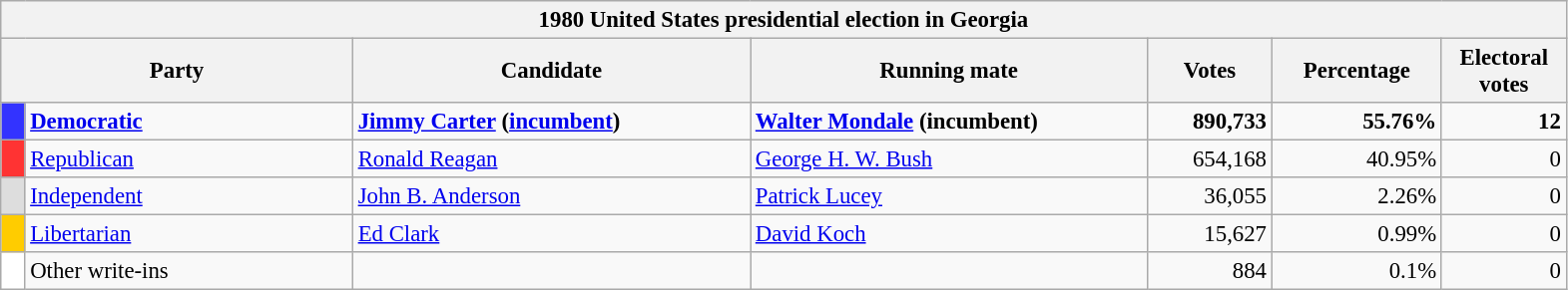<table class="wikitable" style="font-size: 95%;">
<tr>
<th colspan="7">1980 United States presidential election in Georgia</th>
</tr>
<tr>
<th colspan="2" style="width: 15em">Party</th>
<th style="width: 17em">Candidate</th>
<th style="width: 17em">Running mate</th>
<th style="width: 5em">Votes</th>
<th style="width: 7em">Percentage</th>
<th style="width: 5em">Electoral votes</th>
</tr>
<tr>
<th style="background-color:#3333FF; width: 3px"></th>
<td style="width: 130px"><strong><a href='#'>Democratic</a></strong></td>
<td><strong><a href='#'>Jimmy Carter</a> (<a href='#'>incumbent</a>)</strong></td>
<td><strong><a href='#'>Walter Mondale</a></strong> <strong>(incumbent)</strong></td>
<td align="right"><strong>890,733</strong></td>
<td align="right"><strong>55.76%</strong></td>
<td align="right"><strong>12</strong></td>
</tr>
<tr>
<th style="background-color:#FF3333; width: 3px"></th>
<td style="width: 130px"><a href='#'>Republican</a></td>
<td><a href='#'>Ronald Reagan</a></td>
<td><a href='#'>George H. W. Bush</a></td>
<td align="right">654,168</td>
<td align="right">40.95%</td>
<td align="right">0</td>
</tr>
<tr>
<th style="background-color:#DDDDDD; width: 3px"></th>
<td style="width: 130px"><a href='#'>Independent</a></td>
<td><a href='#'>John B. Anderson</a></td>
<td><a href='#'>Patrick Lucey</a></td>
<td align="right">36,055</td>
<td align="right">2.26%</td>
<td align="right">0</td>
</tr>
<tr>
<th style="background-color:#FFCC00; width: 3px"></th>
<td style="width: 130px"><a href='#'>Libertarian</a></td>
<td><a href='#'>Ed Clark</a></td>
<td><a href='#'>David Koch</a></td>
<td align="right">15,627</td>
<td align="right">0.99%</td>
<td align="right">0</td>
</tr>
<tr>
<th style="background-color:#FFFFFF; width: 3px"></th>
<td style="width: 130px">Other write-ins</td>
<td></td>
<td></td>
<td align="right">884</td>
<td align="right">0.1%</td>
<td align="right">0</td>
</tr>
</table>
